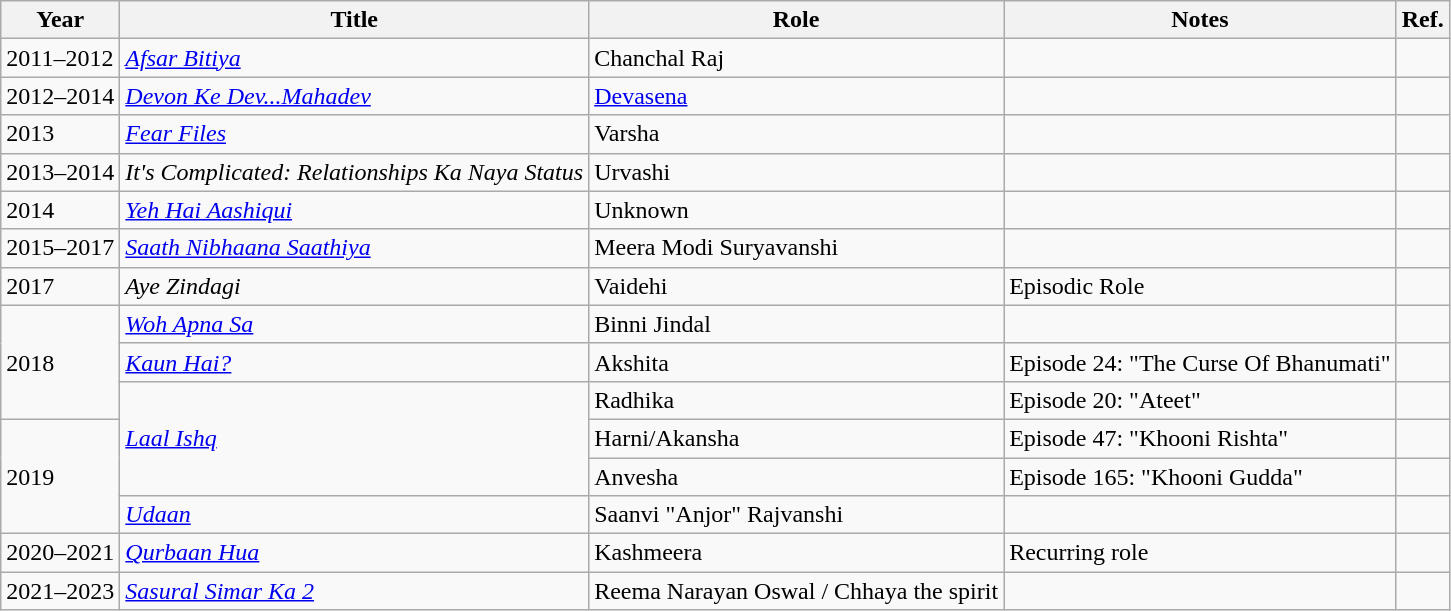<table class="wikitable">
<tr>
<th>Year</th>
<th>Title</th>
<th>Role</th>
<th>Notes</th>
<th>Ref.</th>
</tr>
<tr>
<td>2011–2012</td>
<td><em><a href='#'>Afsar Bitiya</a></em></td>
<td>Chanchal Raj</td>
<td></td>
<td></td>
</tr>
<tr>
<td>2012–2014</td>
<td><em><a href='#'>Devon Ke Dev...Mahadev</a></em></td>
<td><a href='#'>Devasena</a></td>
<td></td>
<td></td>
</tr>
<tr>
<td>2013</td>
<td><em><a href='#'>Fear Files</a></em></td>
<td>Varsha</td>
<td></td>
<td></td>
</tr>
<tr>
<td>2013–2014</td>
<td><em>It's Complicated: Relationships Ka Naya Status</em></td>
<td>Urvashi</td>
<td></td>
<td></td>
</tr>
<tr>
<td>2014</td>
<td><em><a href='#'>Yeh Hai Aashiqui</a></em></td>
<td>Unknown</td>
<td></td>
<td></td>
</tr>
<tr>
<td>2015–2017</td>
<td><em><a href='#'>Saath Nibhaana Saathiya</a></em></td>
<td>Meera Modi Suryavanshi</td>
<td></td>
<td></td>
</tr>
<tr>
<td>2017</td>
<td><em>Aye Zindagi</em></td>
<td>Vaidehi</td>
<td>Episodic Role</td>
<td></td>
</tr>
<tr>
<td rowspan="3">2018</td>
<td><em><a href='#'>Woh Apna Sa</a></em></td>
<td>Binni Jindal</td>
<td></td>
<td></td>
</tr>
<tr>
<td><em><a href='#'>Kaun Hai?</a></em></td>
<td>Akshita</td>
<td>Episode 24: "The Curse Of Bhanumati"</td>
<td></td>
</tr>
<tr>
<td rowspan="3"><em><a href='#'>Laal Ishq</a></em></td>
<td>Radhika</td>
<td>Episode 20: "Ateet"</td>
<td></td>
</tr>
<tr>
<td rowspan="3">2019</td>
<td>Harni/Akansha</td>
<td>Episode 47: "Khooni Rishta"</td>
<td></td>
</tr>
<tr>
<td>Anvesha</td>
<td>Episode 165: "Khooni Gudda"</td>
<td></td>
</tr>
<tr>
<td><em><a href='#'>Udaan</a></em></td>
<td>Saanvi "Anjor" Rajvanshi</td>
<td></td>
<td></td>
</tr>
<tr>
<td>2020–2021</td>
<td><em><a href='#'>Qurbaan Hua</a></em></td>
<td>Kashmeera</td>
<td>Recurring role</td>
<td></td>
</tr>
<tr>
<td>2021–2023</td>
<td><em><a href='#'>Sasural Simar Ka 2</a></em></td>
<td>Reema Narayan Oswal  / Chhaya the spirit</td>
<td></td>
<td></td>
</tr>
</table>
